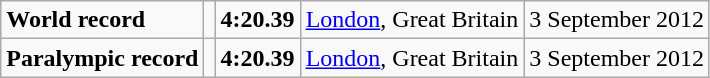<table class="wikitable">
<tr>
<td><strong>World record</strong></td>
<td></td>
<td><strong>4:20.39</strong></td>
<td><a href='#'>London</a>, Great Britain</td>
<td>3 September 2012</td>
</tr>
<tr>
<td><strong>Paralympic record</strong></td>
<td></td>
<td><strong>4:20.39</strong></td>
<td><a href='#'>London</a>, Great Britain</td>
<td>3 September 2012</td>
</tr>
</table>
